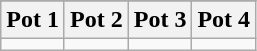<table class="wikitable">
<tr>
</tr>
<tr>
<th>Pot 1</th>
<th>Pot 2</th>
<th>Pot 3</th>
<th>Pot 4</th>
</tr>
<tr>
<td valign=top></td>
<td valign=top></td>
<td valign=top></td>
<td valign=top></td>
</tr>
</table>
